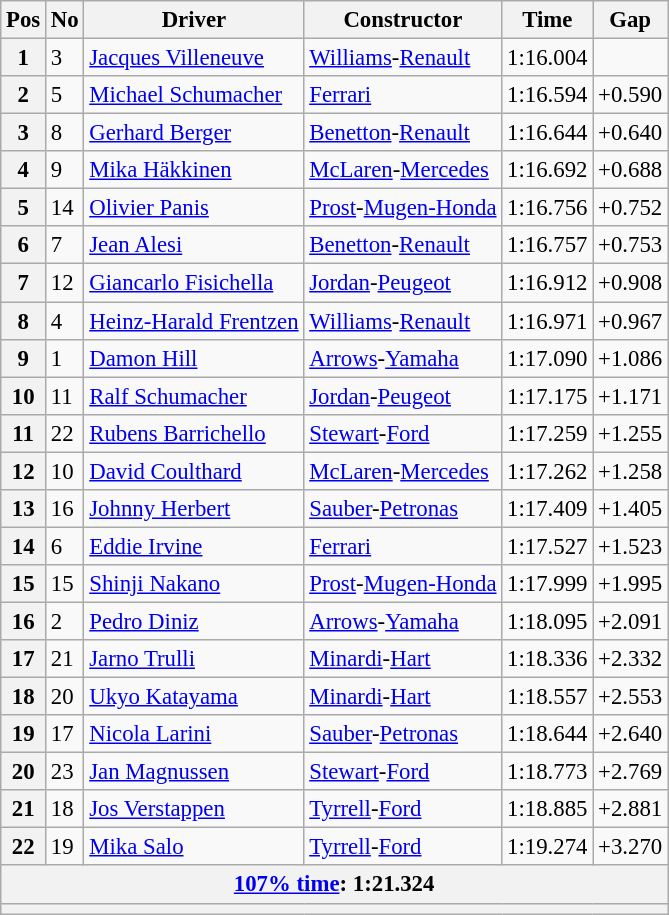<table class="wikitable sortable" style="font-size: 95%;">
<tr>
<th>Pos</th>
<th>No</th>
<th>Driver</th>
<th>Constructor</th>
<th>Time</th>
<th>Gap</th>
</tr>
<tr>
<th>1</th>
<td>3</td>
<td> <a href='#'>Jacques Villeneuve</a></td>
<td><a href='#'>Williams</a>-<a href='#'>Renault</a></td>
<td>1:16.004</td>
<td></td>
</tr>
<tr>
<th>2</th>
<td>5</td>
<td> <a href='#'>Michael Schumacher</a></td>
<td><a href='#'>Ferrari</a></td>
<td>1:16.594</td>
<td>+0.590</td>
</tr>
<tr>
<th>3</th>
<td>8</td>
<td> <a href='#'>Gerhard Berger</a></td>
<td><a href='#'>Benetton</a>-<a href='#'>Renault</a></td>
<td>1:16.644</td>
<td>+0.640</td>
</tr>
<tr>
<th>4</th>
<td>9</td>
<td> <a href='#'>Mika Häkkinen</a></td>
<td><a href='#'>McLaren</a>-<a href='#'>Mercedes</a></td>
<td>1:16.692</td>
<td>+0.688</td>
</tr>
<tr>
<th>5</th>
<td>14</td>
<td> <a href='#'>Olivier Panis</a></td>
<td><a href='#'>Prost</a>-<a href='#'>Mugen-Honda</a></td>
<td>1:16.756</td>
<td>+0.752</td>
</tr>
<tr>
<th>6</th>
<td>7</td>
<td> <a href='#'>Jean Alesi</a></td>
<td><a href='#'>Benetton</a>-<a href='#'>Renault</a></td>
<td>1:16.757</td>
<td>+0.753</td>
</tr>
<tr>
<th>7</th>
<td>12</td>
<td> <a href='#'>Giancarlo Fisichella</a></td>
<td><a href='#'>Jordan</a>-<a href='#'>Peugeot</a></td>
<td>1:16.912</td>
<td>+0.908</td>
</tr>
<tr>
<th>8</th>
<td>4</td>
<td> <a href='#'>Heinz-Harald Frentzen</a></td>
<td><a href='#'>Williams</a>-<a href='#'>Renault</a></td>
<td>1:16.971</td>
<td>+0.967</td>
</tr>
<tr>
<th>9</th>
<td>1</td>
<td> <a href='#'>Damon Hill</a></td>
<td><a href='#'>Arrows</a>-<a href='#'>Yamaha</a></td>
<td>1:17.090</td>
<td>+1.086</td>
</tr>
<tr>
<th>10</th>
<td>11</td>
<td> <a href='#'>Ralf Schumacher</a></td>
<td><a href='#'>Jordan</a>-<a href='#'>Peugeot</a></td>
<td>1:17.175</td>
<td>+1.171</td>
</tr>
<tr>
<th>11</th>
<td>22</td>
<td> <a href='#'>Rubens Barrichello</a></td>
<td><a href='#'>Stewart</a>-<a href='#'>Ford</a></td>
<td>1:17.259</td>
<td>+1.255</td>
</tr>
<tr>
<th>12</th>
<td>10</td>
<td> <a href='#'>David Coulthard</a></td>
<td><a href='#'>McLaren</a>-<a href='#'>Mercedes</a></td>
<td>1:17.262</td>
<td>+1.258</td>
</tr>
<tr>
<th>13</th>
<td>16</td>
<td> <a href='#'>Johnny Herbert</a></td>
<td><a href='#'>Sauber</a>-<a href='#'>Petronas</a></td>
<td>1:17.409</td>
<td>+1.405</td>
</tr>
<tr>
<th>14</th>
<td>6</td>
<td> <a href='#'>Eddie Irvine</a></td>
<td><a href='#'>Ferrari</a></td>
<td>1:17.527</td>
<td>+1.523</td>
</tr>
<tr>
<th>15</th>
<td>15</td>
<td> <a href='#'>Shinji Nakano</a></td>
<td><a href='#'>Prost</a>-<a href='#'>Mugen-Honda</a></td>
<td>1:17.999</td>
<td>+1.995</td>
</tr>
<tr>
<th>16</th>
<td>2</td>
<td> <a href='#'>Pedro Diniz</a></td>
<td><a href='#'>Arrows</a>-<a href='#'>Yamaha</a></td>
<td>1:18.095</td>
<td>+2.091</td>
</tr>
<tr>
<th>17</th>
<td>21</td>
<td> <a href='#'>Jarno Trulli</a></td>
<td><a href='#'>Minardi</a>-<a href='#'>Hart</a></td>
<td>1:18.336</td>
<td>+2.332</td>
</tr>
<tr>
<th>18</th>
<td>20</td>
<td> <a href='#'>Ukyo Katayama</a></td>
<td><a href='#'>Minardi</a>-<a href='#'>Hart</a></td>
<td>1:18.557</td>
<td>+2.553</td>
</tr>
<tr>
<th>19</th>
<td>17</td>
<td> <a href='#'>Nicola Larini</a></td>
<td><a href='#'>Sauber</a>-<a href='#'>Petronas</a></td>
<td>1:18.644</td>
<td>+2.640</td>
</tr>
<tr>
<th>20</th>
<td>23</td>
<td> <a href='#'>Jan Magnussen</a></td>
<td><a href='#'>Stewart</a>-<a href='#'>Ford</a></td>
<td>1:18.773</td>
<td>+2.769</td>
</tr>
<tr>
<th>21</th>
<td>18</td>
<td> <a href='#'>Jos Verstappen</a></td>
<td><a href='#'>Tyrrell</a>-<a href='#'>Ford</a></td>
<td>1:18.885</td>
<td>+2.881</td>
</tr>
<tr>
<th>22</th>
<td>19</td>
<td> <a href='#'>Mika Salo</a></td>
<td><a href='#'>Tyrrell</a>-<a href='#'>Ford</a></td>
<td>1:19.274</td>
<td>+3.270</td>
</tr>
<tr>
<th colspan="6"><a href='#'>107% time</a>: 1:21.324</th>
</tr>
<tr>
<th colspan="7"></th>
</tr>
</table>
